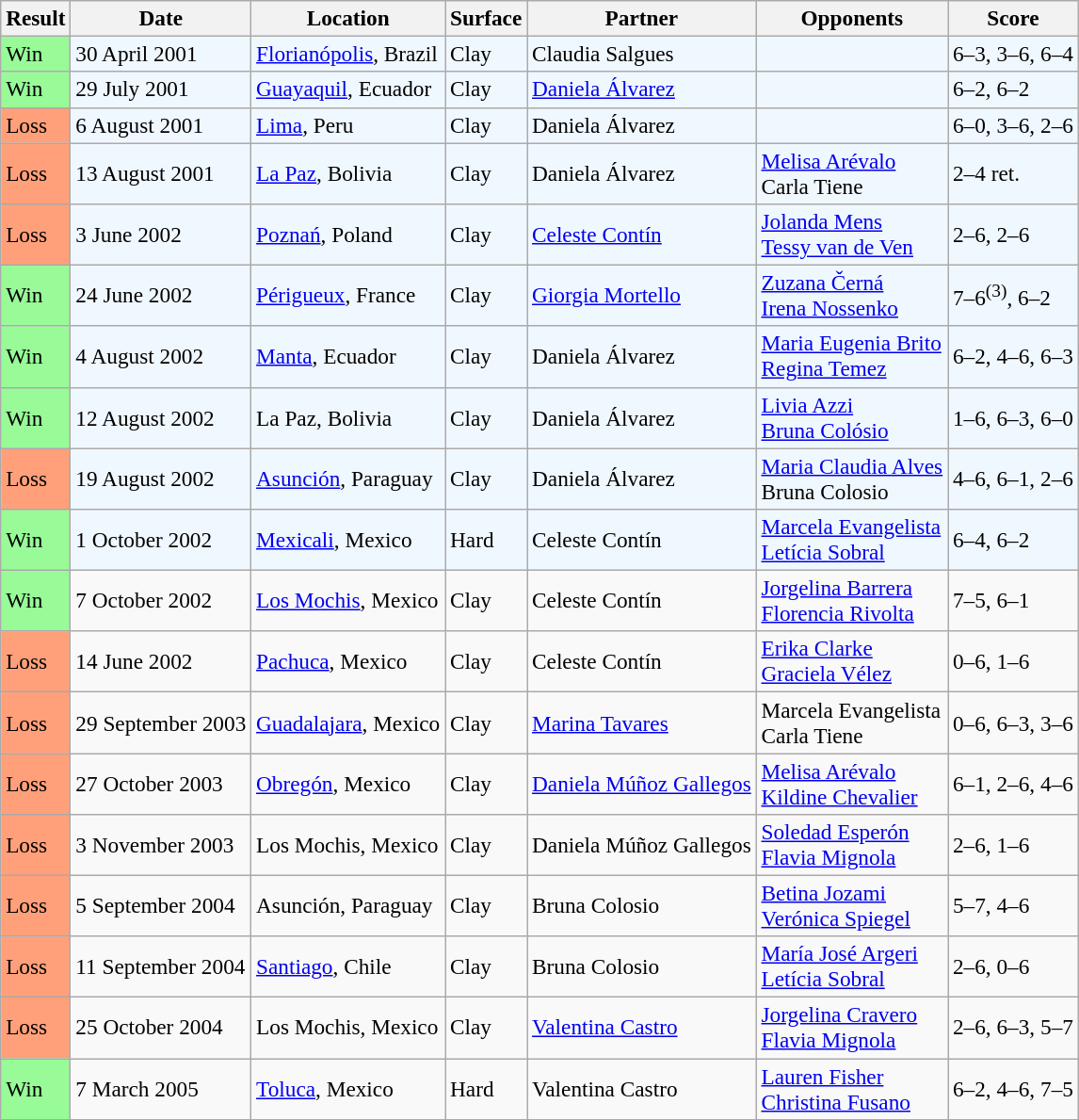<table class="sortable wikitable" style=font-size:97%>
<tr>
<th>Result</th>
<th>Date</th>
<th>Location</th>
<th>Surface</th>
<th>Partner</th>
<th>Opponents</th>
<th class="unsortable">Score</th>
</tr>
<tr style="background:#f0f8ff;">
<td bgcolor="98FB98">Win</td>
<td>30 April 2001</td>
<td><a href='#'>Florianópolis</a>, Brazil</td>
<td>Clay</td>
<td> Claudia Salgues</td>
<td></td>
<td>6–3, 3–6, 6–4</td>
</tr>
<tr style="background:#f0f8ff;">
<td bgcolor="98FB98">Win</td>
<td>29 July 2001</td>
<td><a href='#'>Guayaquil</a>, Ecuador</td>
<td>Clay</td>
<td> <a href='#'>Daniela Álvarez</a></td>
<td></td>
<td>6–2, 6–2</td>
</tr>
<tr style="background:#f0f8ff;">
<td style="background:#ffa07a;">Loss</td>
<td>6 August 2001</td>
<td><a href='#'>Lima</a>, Peru</td>
<td>Clay</td>
<td> Daniela Álvarez</td>
<td></td>
<td>6–0, 3–6, 2–6</td>
</tr>
<tr style="background:#f0f8ff;">
<td style="background:#ffa07a;">Loss</td>
<td>13 August 2001</td>
<td><a href='#'>La Paz</a>, Bolivia</td>
<td>Clay</td>
<td> Daniela Álvarez</td>
<td> <a href='#'>Melisa Arévalo</a> <br>  Carla Tiene</td>
<td>2–4 ret.</td>
</tr>
<tr style="background:#f0f8ff;">
<td style="background:#ffa07a;">Loss</td>
<td>3 June 2002</td>
<td><a href='#'>Poznań</a>, Poland</td>
<td>Clay</td>
<td> <a href='#'>Celeste Contín</a></td>
<td> <a href='#'>Jolanda Mens</a> <br>  <a href='#'>Tessy van de Ven</a></td>
<td>2–6, 2–6</td>
</tr>
<tr style="background:#f0f8ff;">
<td bgcolor="98FB98">Win</td>
<td>24 June 2002</td>
<td><a href='#'>Périgueux</a>, France</td>
<td>Clay</td>
<td> <a href='#'>Giorgia Mortello</a></td>
<td> <a href='#'>Zuzana Černá</a> <br>  <a href='#'>Irena Nossenko</a></td>
<td>7–6<sup>(3)</sup>, 6–2</td>
</tr>
<tr style="background:#f0f8ff;">
<td bgcolor="98FB98">Win</td>
<td>4 August 2002</td>
<td><a href='#'>Manta</a>, Ecuador</td>
<td>Clay</td>
<td> Daniela Álvarez</td>
<td> <a href='#'>Maria Eugenia Brito</a> <br>  <a href='#'>Regina Temez</a></td>
<td>6–2, 4–6, 6–3</td>
</tr>
<tr style="background:#f0f8ff;">
<td bgcolor="98FB98">Win</td>
<td>12 August 2002</td>
<td>La Paz, Bolivia</td>
<td>Clay</td>
<td> Daniela Álvarez</td>
<td> <a href='#'>Livia Azzi</a> <br>  <a href='#'>Bruna Colósio</a></td>
<td>1–6, 6–3, 6–0</td>
</tr>
<tr style="background:#f0f8ff;">
<td style="background:#ffa07a;">Loss</td>
<td>19 August 2002</td>
<td><a href='#'>Asunción</a>, Paraguay</td>
<td>Clay</td>
<td> Daniela Álvarez</td>
<td> <a href='#'>Maria Claudia Alves</a> <br>  Bruna Colosio</td>
<td>4–6, 6–1, 2–6</td>
</tr>
<tr style="background:#f0f8ff;">
<td bgcolor="98FB98">Win</td>
<td>1 October 2002</td>
<td><a href='#'>Mexicali</a>, Mexico</td>
<td>Hard</td>
<td> Celeste Contín</td>
<td> <a href='#'>Marcela Evangelista</a> <br>  <a href='#'>Letícia Sobral</a></td>
<td>6–4, 6–2</td>
</tr>
<tr>
<td bgcolor="98FB98">Win</td>
<td>7 October 2002</td>
<td><a href='#'>Los Mochis</a>, Mexico</td>
<td>Clay</td>
<td> Celeste Contín</td>
<td> <a href='#'>Jorgelina Barrera</a> <br>  <a href='#'>Florencia Rivolta</a></td>
<td>7–5, 6–1</td>
</tr>
<tr>
<td style="background:#ffa07a;">Loss</td>
<td>14 June 2002</td>
<td><a href='#'>Pachuca</a>, Mexico</td>
<td>Clay</td>
<td> Celeste Contín</td>
<td> <a href='#'>Erika Clarke</a> <br>  <a href='#'>Graciela Vélez</a></td>
<td>0–6, 1–6</td>
</tr>
<tr>
<td style="background:#ffa07a;">Loss</td>
<td>29 September 2003</td>
<td><a href='#'>Guadalajara</a>, Mexico</td>
<td>Clay</td>
<td> <a href='#'>Marina Tavares</a></td>
<td> Marcela Evangelista <br>  Carla Tiene</td>
<td>0–6, 6–3, 3–6</td>
</tr>
<tr>
<td style="background:#ffa07a;">Loss</td>
<td>27 October 2003</td>
<td><a href='#'>Obregón</a>, Mexico</td>
<td>Clay</td>
<td> <a href='#'>Daniela Múñoz Gallegos</a></td>
<td> <a href='#'>Melisa Arévalo</a> <br>  <a href='#'>Kildine Chevalier</a></td>
<td>6–1, 2–6, 4–6</td>
</tr>
<tr>
<td style="background:#ffa07a;">Loss</td>
<td>3 November 2003</td>
<td>Los Mochis, Mexico</td>
<td>Clay</td>
<td> Daniela Múñoz Gallegos</td>
<td> <a href='#'>Soledad Esperón</a> <br>  <a href='#'>Flavia Mignola</a></td>
<td>2–6, 1–6</td>
</tr>
<tr>
<td style="background:#ffa07a;">Loss</td>
<td>5 September 2004</td>
<td>Asunción, Paraguay</td>
<td>Clay</td>
<td> Bruna Colosio</td>
<td> <a href='#'>Betina Jozami</a> <br>  <a href='#'>Verónica Spiegel</a></td>
<td>5–7, 4–6</td>
</tr>
<tr>
<td style="background:#ffa07a;">Loss</td>
<td>11 September 2004</td>
<td><a href='#'>Santiago</a>, Chile</td>
<td>Clay</td>
<td> Bruna Colosio</td>
<td> <a href='#'>María José Argeri</a> <br>  <a href='#'>Letícia Sobral</a></td>
<td>2–6, 0–6</td>
</tr>
<tr>
<td style="background:#ffa07a;">Loss</td>
<td>25 October 2004</td>
<td>Los Mochis, Mexico</td>
<td>Clay</td>
<td> <a href='#'>Valentina Castro</a></td>
<td> <a href='#'>Jorgelina Cravero</a> <br>  <a href='#'>Flavia Mignola</a></td>
<td>2–6, 6–3, 5–7</td>
</tr>
<tr>
<td bgcolor="98FB98">Win</td>
<td>7 March 2005</td>
<td><a href='#'>Toluca</a>, Mexico</td>
<td>Hard</td>
<td> Valentina Castro</td>
<td> <a href='#'>Lauren Fisher</a> <br>  <a href='#'>Christina Fusano</a></td>
<td>6–2, 4–6, 7–5</td>
</tr>
</table>
